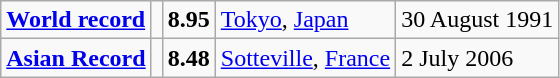<table class="wikitable">
<tr>
<td><strong><a href='#'>World record</a></strong></td>
<td></td>
<td><strong>8.95</strong></td>
<td><a href='#'>Tokyo</a>, <a href='#'>Japan</a></td>
<td>30 August 1991</td>
</tr>
<tr>
<td><strong><a href='#'>Asian Record</a></strong></td>
<td></td>
<td><strong>8.48</strong></td>
<td><a href='#'>Sotteville</a>, <a href='#'>France</a></td>
<td>2 July 2006</td>
</tr>
</table>
